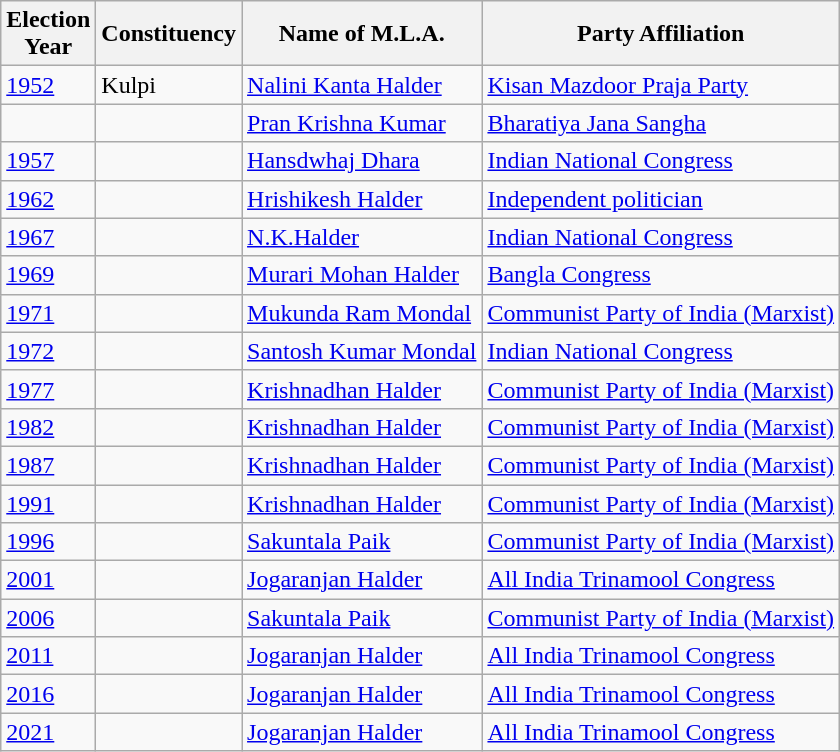<table class="wikitable sortable">
<tr>
<th>Election<br> Year</th>
<th>Constituency</th>
<th>Name of M.L.A.</th>
<th>Party Affiliation</th>
</tr>
<tr>
<td><a href='#'>1952</a></td>
<td>Kulpi</td>
<td><a href='#'>Nalini Kanta Halder</a></td>
<td><a href='#'>Kisan Mazdoor Praja Party</a></td>
</tr>
<tr>
<td></td>
<td></td>
<td><a href='#'>Pran Krishna Kumar</a></td>
<td><a href='#'>Bharatiya Jana Sangha</a></td>
</tr>
<tr>
<td><a href='#'>1957</a></td>
<td></td>
<td><a href='#'>Hansdwhaj Dhara</a></td>
<td><a href='#'>Indian National Congress</a></td>
</tr>
<tr>
<td><a href='#'>1962</a></td>
<td></td>
<td><a href='#'>Hrishikesh Halder</a></td>
<td><a href='#'>Independent politician</a></td>
</tr>
<tr>
<td><a href='#'>1967</a></td>
<td></td>
<td><a href='#'>N.K.Halder</a></td>
<td><a href='#'>Indian National Congress</a></td>
</tr>
<tr>
<td><a href='#'>1969</a></td>
<td></td>
<td><a href='#'>Murari Mohan Halder</a></td>
<td><a href='#'>Bangla Congress</a></td>
</tr>
<tr>
<td><a href='#'>1971</a></td>
<td></td>
<td><a href='#'>Mukunda Ram Mondal</a></td>
<td><a href='#'>Communist Party of India (Marxist)</a></td>
</tr>
<tr>
<td><a href='#'>1972</a></td>
<td></td>
<td><a href='#'>Santosh Kumar Mondal</a></td>
<td><a href='#'>Indian National Congress</a></td>
</tr>
<tr>
<td><a href='#'>1977</a></td>
<td></td>
<td><a href='#'>Krishnadhan Halder</a></td>
<td><a href='#'>Communist Party of India (Marxist)</a></td>
</tr>
<tr>
<td><a href='#'>1982</a></td>
<td></td>
<td><a href='#'>Krishnadhan Halder</a></td>
<td><a href='#'>Communist Party of India (Marxist)</a></td>
</tr>
<tr>
<td><a href='#'>1987</a></td>
<td></td>
<td><a href='#'>Krishnadhan Halder</a></td>
<td><a href='#'>Communist Party of India (Marxist)</a></td>
</tr>
<tr>
<td><a href='#'>1991</a></td>
<td></td>
<td><a href='#'>Krishnadhan Halder</a></td>
<td><a href='#'>Communist Party of India (Marxist)</a></td>
</tr>
<tr>
<td><a href='#'>1996</a></td>
<td></td>
<td><a href='#'>Sakuntala Paik</a></td>
<td><a href='#'>Communist Party of India (Marxist)</a></td>
</tr>
<tr>
<td><a href='#'>2001</a></td>
<td></td>
<td><a href='#'>Jogaranjan Halder</a></td>
<td><a href='#'>All India Trinamool Congress</a></td>
</tr>
<tr>
<td><a href='#'>2006</a></td>
<td></td>
<td><a href='#'>Sakuntala Paik</a></td>
<td><a href='#'>Communist Party of India (Marxist)</a></td>
</tr>
<tr>
<td><a href='#'>2011</a></td>
<td></td>
<td><a href='#'>Jogaranjan Halder</a></td>
<td><a href='#'>All India Trinamool Congress</a></td>
</tr>
<tr>
<td><a href='#'>2016</a></td>
<td></td>
<td><a href='#'>Jogaranjan Halder</a></td>
<td><a href='#'>All India Trinamool Congress</a></td>
</tr>
<tr>
<td><a href='#'>2021</a></td>
<td></td>
<td><a href='#'>Jogaranjan Halder</a></td>
<td><a href='#'>All India Trinamool Congress</a></td>
</tr>
</table>
